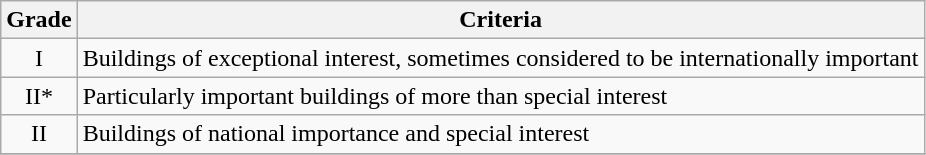<table class="wikitable" border="1">
<tr>
<th>Grade</th>
<th>Criteria</th>
</tr>
<tr>
<td align="center" >I</td>
<td>Buildings of exceptional interest, sometimes considered to be internationally important</td>
</tr>
<tr>
<td align="center" >II*</td>
<td>Particularly important buildings of more than special interest</td>
</tr>
<tr>
<td align="center" >II</td>
<td>Buildings of national importance and special interest</td>
</tr>
<tr>
</tr>
</table>
